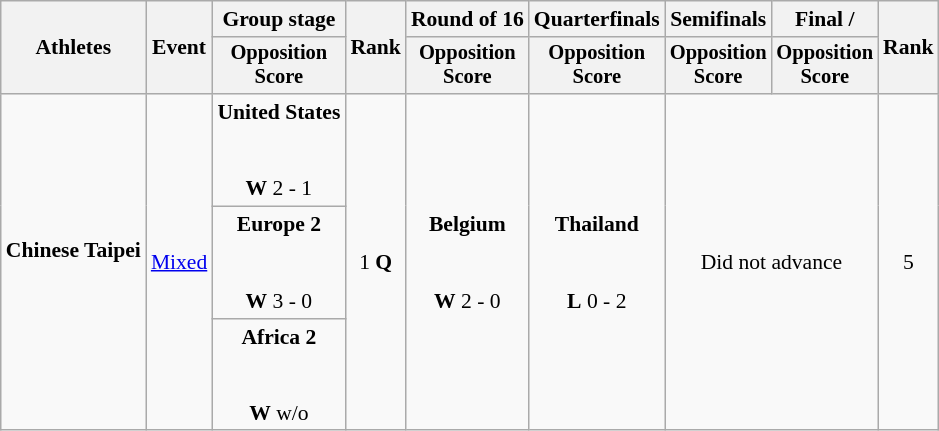<table class=wikitable style="font-size:90%">
<tr>
<th rowspan="2">Athletes</th>
<th rowspan="2">Event</th>
<th>Group stage</th>
<th rowspan="2">Rank</th>
<th>Round of 16</th>
<th>Quarterfinals</th>
<th>Semifinals</th>
<th>Final / </th>
<th rowspan=2>Rank</th>
</tr>
<tr style="font-size:95%">
<th>Opposition<br>Score</th>
<th>Opposition<br>Score</th>
<th>Opposition<br>Score</th>
<th>Opposition<br>Score</th>
<th>Opposition<br>Score</th>
</tr>
<tr align=center>
<td align=left rowspan=3><strong>Chinese Taipei</strong><br><br></td>
<td align=left rowspan=3><a href='#'>Mixed</a></td>
<td><strong>United States</strong><br><br><br><strong>W</strong> 2 - 1</td>
<td rowspan=3>1 <strong>Q</strong></td>
<td rowspan=3><strong>Belgium</strong><br><br><br><strong>W</strong> 2 - 0</td>
<td rowspan=3><strong>Thailand</strong><br><br><br><strong>L</strong> 0 - 2</td>
<td rowspan=3 colspan=2>Did not advance</td>
<td rowspan=3>5</td>
</tr>
<tr align=center>
<td><strong>Europe 2</strong><br><br><br><strong>W</strong> 3 - 0</td>
</tr>
<tr align=center>
<td><strong>Africa 2</strong><br><br><br><strong>W</strong> w/o</td>
</tr>
</table>
